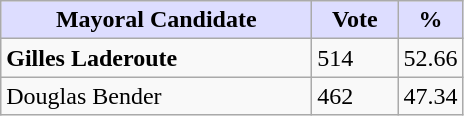<table class="wikitable">
<tr>
<th style="background:#ddf; width:200px;">Mayoral Candidate</th>
<th style="background:#ddf; width:50px;">Vote</th>
<th style="background:#ddf; width:30px;">%</th>
</tr>
<tr>
<td><strong>Gilles Laderoute</strong></td>
<td>514</td>
<td>52.66</td>
</tr>
<tr>
<td>Douglas Bender</td>
<td>462</td>
<td>47.34</td>
</tr>
</table>
